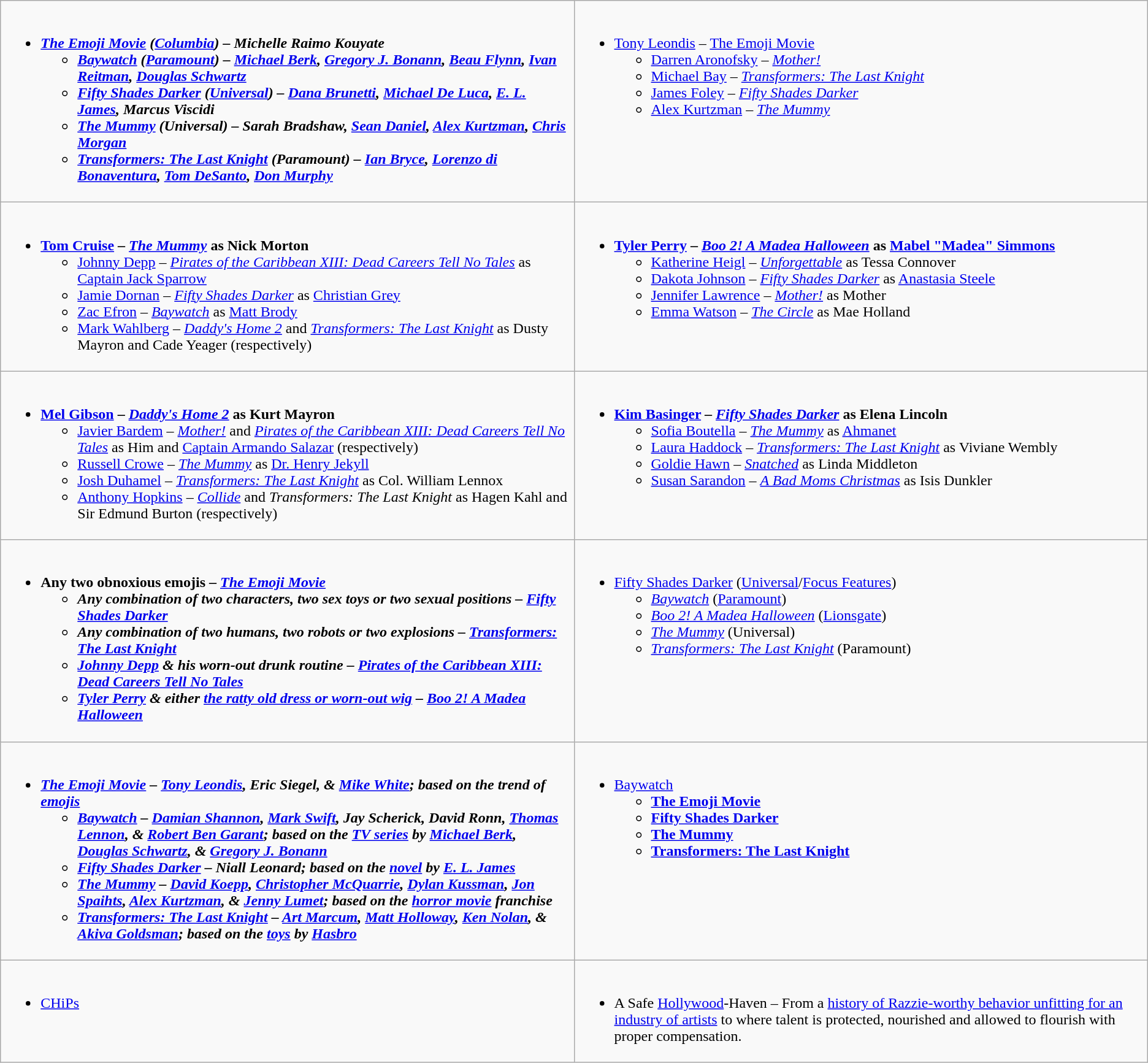<table class=wikitable>
<tr>
<td valign="top" width="50%"><br><ul><li><strong><em><a href='#'>The Emoji Movie</a><em> (<a href='#'>Columbia</a>)<strong> </strong>– Michelle Raimo Kouyate<strong><ul><li></em><a href='#'>Baywatch</a><em> (<a href='#'>Paramount</a>) – <a href='#'>Michael Berk</a>, <a href='#'>Gregory J. Bonann</a>, <a href='#'>Beau Flynn</a>, <a href='#'>Ivan Reitman</a>, <a href='#'>Douglas Schwartz</a></li><li></em><a href='#'>Fifty Shades Darker</a><em> (<a href='#'>Universal</a>) – <a href='#'>Dana Brunetti</a>, <a href='#'>Michael De Luca</a>, <a href='#'>E. L. James</a>, Marcus Viscidi</li><li></em><a href='#'>The Mummy</a><em> (Universal) – Sarah Bradshaw, <a href='#'>Sean Daniel</a>, <a href='#'>Alex Kurtzman</a>, <a href='#'>Chris Morgan</a></li><li></em><a href='#'>Transformers: The Last Knight</a><em> (Paramount) – <a href='#'>Ian Bryce</a>, <a href='#'>Lorenzo di Bonaventura</a>, <a href='#'>Tom DeSanto</a>, <a href='#'>Don Murphy</a></li></ul></li></ul></td>
<td valign="top" width="50%"><br><ul><li></strong><a href='#'>Tony Leondis</a> – </em><a href='#'>The Emoji Movie</a></em></strong><ul><li><a href='#'>Darren Aronofsky</a> – <em><a href='#'>Mother!</a></em></li><li><a href='#'>Michael Bay</a> – <em><a href='#'>Transformers: The Last Knight</a></em></li><li><a href='#'>James Foley</a> – <em><a href='#'>Fifty Shades Darker</a></em></li><li><a href='#'>Alex Kurtzman</a> – <em><a href='#'>The Mummy</a></em></li></ul></li></ul></td>
</tr>
<tr>
<td valign="top" width="50%"><br><ul><li><strong><a href='#'>Tom Cruise</a> – <em><a href='#'>The Mummy</a></em> as Nick Morton</strong><ul><li><a href='#'>Johnny Depp</a> – <em><a href='#'>Pirates of the Caribbean XIII: Dead Careers Tell No Tales</a></em> as <a href='#'>Captain Jack Sparrow</a></li><li><a href='#'>Jamie Dornan</a> – <em><a href='#'>Fifty Shades Darker</a></em> as <a href='#'>Christian Grey</a></li><li><a href='#'>Zac Efron</a> – <em><a href='#'>Baywatch</a></em> as <a href='#'>Matt Brody</a></li><li><a href='#'>Mark Wahlberg</a> – <em><a href='#'>Daddy's Home 2</a></em> and <em><a href='#'>Transformers: The Last Knight</a></em> as Dusty Mayron and Cade Yeager (respectively)</li></ul></li></ul></td>
<td valign="top" width="50%"><br><ul><li><strong><a href='#'>Tyler Perry</a> – <em><a href='#'>Boo 2! A Madea Halloween</a></em> as <a href='#'>Mabel "Madea" Simmons</a></strong><ul><li><a href='#'>Katherine Heigl</a> – <em><a href='#'>Unforgettable</a></em> as Tessa Connover</li><li><a href='#'>Dakota Johnson</a> – <em><a href='#'>Fifty Shades Darker</a></em> as <a href='#'>Anastasia Steele</a></li><li><a href='#'>Jennifer Lawrence</a> – <em><a href='#'>Mother!</a></em> as Mother</li><li><a href='#'>Emma Watson</a> – <em><a href='#'>The Circle</a></em> as Mae Holland</li></ul></li></ul></td>
</tr>
<tr>
<td valign="top" width="50%"><br><ul><li><strong><a href='#'>Mel Gibson</a> – <em><a href='#'>Daddy's Home 2</a></em> as Kurt Mayron</strong><ul><li><a href='#'>Javier Bardem</a> – <em><a href='#'>Mother!</a></em> and <em><a href='#'>Pirates of the Caribbean XIII: Dead Careers Tell No Tales</a></em> as Him and <a href='#'>Captain Armando Salazar</a> (respectively)</li><li><a href='#'>Russell Crowe</a> – <em><a href='#'>The Mummy</a></em> as <a href='#'>Dr. Henry Jekyll</a></li><li><a href='#'>Josh Duhamel</a> – <em><a href='#'>Transformers: The Last Knight</a></em> as Col. William Lennox</li><li><a href='#'>Anthony Hopkins</a> – <em><a href='#'>Collide</a></em> and <em>Transformers: The Last Knight</em> as Hagen Kahl and Sir Edmund Burton (respectively)</li></ul></li></ul></td>
<td valign="top" width="50%"><br><ul><li><strong><a href='#'>Kim Basinger</a> – <em><a href='#'>Fifty Shades Darker</a></em> as Elena Lincoln</strong><ul><li><a href='#'>Sofia Boutella</a> – <em><a href='#'>The Mummy</a></em> as <a href='#'>Ahmanet</a></li><li><a href='#'>Laura Haddock</a> – <em><a href='#'>Transformers: The Last Knight</a></em> as Viviane Wembly</li><li><a href='#'>Goldie Hawn</a> – <em><a href='#'>Snatched</a></em> as Linda Middleton</li><li><a href='#'>Susan Sarandon</a> – <em><a href='#'>A Bad Moms Christmas</a></em> as Isis Dunkler</li></ul></li></ul></td>
</tr>
<tr>
<td valign="top" width="50%"><br><ul><li><strong>Any two obnoxious emojis – <em><a href='#'>The Emoji Movie</a><strong><em><ul><li>Any combination of two characters, two sex toys or two sexual positions – </em><a href='#'>Fifty Shades Darker</a><em></li><li>Any combination of two humans, two robots or two explosions – </em><a href='#'>Transformers: The Last Knight</a><em></li><li><a href='#'>Johnny Depp</a> & his worn-out drunk routine – </em><a href='#'>Pirates of the Caribbean XIII: Dead Careers Tell No Tales</a><em></li><li><a href='#'>Tyler Perry</a> & either <a href='#'>the ratty old dress or worn-out wig</a> – </em><a href='#'>Boo 2! A Madea Halloween</a><em></li></ul></li></ul></td>
<td valign="top" width="50%"><br><ul><li></em></strong><a href='#'>Fifty Shades Darker</a></em> (<a href='#'>Universal</a>/<a href='#'>Focus Features</a>)</strong><ul><li><em><a href='#'>Baywatch</a></em> (<a href='#'>Paramount</a>)</li><li><em><a href='#'>Boo 2! A Madea Halloween</a></em> (<a href='#'>Lionsgate</a>)</li><li><em><a href='#'>The Mummy</a></em> (Universal)</li><li><em><a href='#'>Transformers: The Last Knight</a></em> (Paramount)</li></ul></li></ul></td>
</tr>
<tr>
<td valign="top" width="50%"><br><ul><li><strong><em><a href='#'>The Emoji Movie</a><em> – <a href='#'>Tony Leondis</a>, Eric Siegel, & <a href='#'>Mike White</a>; based on the trend of <a href='#'>emojis</a><strong><ul><li></em><a href='#'>Baywatch</a><em> – <a href='#'>Damian Shannon</a>, <a href='#'>Mark Swift</a>, Jay Scherick, David Ronn, <a href='#'>Thomas Lennon</a>, & <a href='#'>Robert Ben Garant</a>; based on the <a href='#'>TV series</a> by <a href='#'>Michael Berk</a>, <a href='#'>Douglas Schwartz</a>, & <a href='#'>Gregory J. Bonann</a></li><li></em><a href='#'>Fifty Shades Darker</a><em> – Niall Leonard; based on the <a href='#'>novel</a> by <a href='#'>E. L. James</a></li><li></em><a href='#'>The Mummy</a><em> – <a href='#'>David Koepp</a>, <a href='#'>Christopher McQuarrie</a>, <a href='#'>Dylan Kussman</a>, <a href='#'>Jon Spaihts</a>, <a href='#'>Alex Kurtzman</a>, & <a href='#'>Jenny Lumet</a>; based on the <a href='#'>horror movie</a> franchise</li><li></em><a href='#'>Transformers: The Last Knight</a><em> – <a href='#'>Art Marcum</a>, <a href='#'>Matt Holloway</a>, <a href='#'>Ken Nolan</a>, & <a href='#'>Akiva Goldsman</a>; based on the <a href='#'>toys</a> by <a href='#'>Hasbro</a></li></ul></li></ul></td>
<td valign="top" width="50%"><br><ul><li></em></strong><a href='#'>Baywatch</a><strong><em><ul><li></em><a href='#'>The Emoji Movie</a><em></li><li></em><a href='#'>Fifty Shades Darker</a><em></li><li></em><a href='#'>The Mummy</a><em></li><li></em><a href='#'>Transformers: The Last Knight</a><em></li></ul></li></ul></td>
</tr>
<tr>
<td valign="top" width="50%"><br><ul><li></em></strong><a href='#'>CHiPs</a><strong><em></li></ul></td>
<td valign="top" width="50%"><br><ul><li></strong>A Safe <a href='#'>Hollywood</a>-Haven – From a <a href='#'>history of Razzie-worthy behavior unfitting for an industry of artists</a> to where talent is protected, nourished and allowed to flourish with proper compensation.<strong></li></ul></td>
</tr>
</table>
